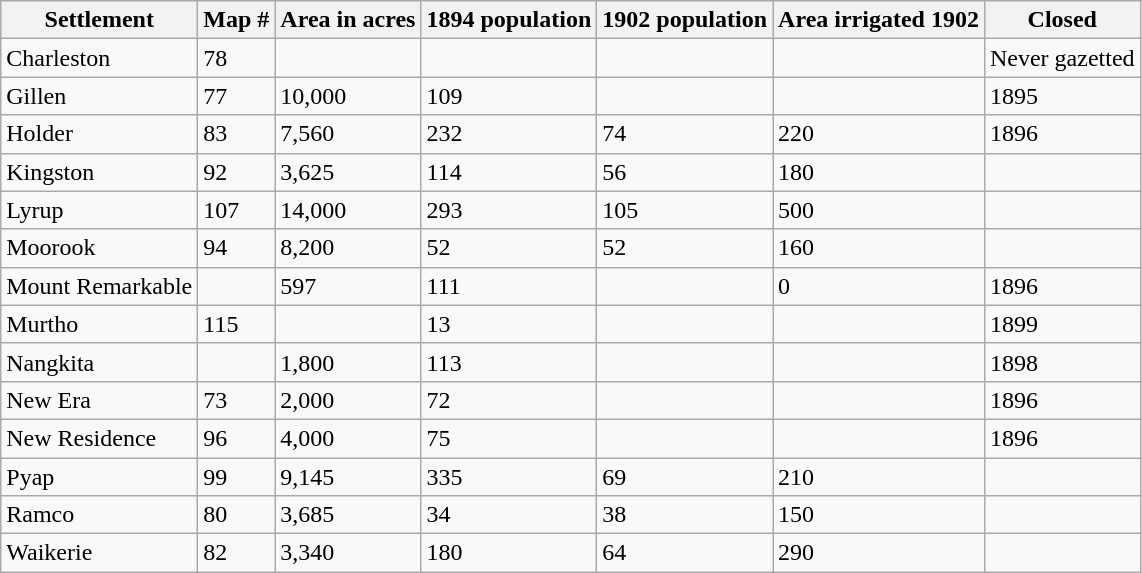<table class="wikitable sortable">
<tr>
<th>Settlement<br></th>
<th>Map #<br></th>
<th>Area in acres<br></th>
<th>1894 population <br></th>
<th>1902 population <br></th>
<th>Area irrigated 1902 <br></th>
<th>Closed</th>
</tr>
<tr>
<td>Charleston</td>
<td>78</td>
<td></td>
<td></td>
<td></td>
<td></td>
<td>Never gazetted</td>
</tr>
<tr>
<td>Gillen</td>
<td>77</td>
<td>10,000</td>
<td>109</td>
<td></td>
<td></td>
<td>1895</td>
</tr>
<tr>
<td>Holder</td>
<td>83</td>
<td>7,560</td>
<td>232</td>
<td>74</td>
<td>220</td>
<td>1896</td>
</tr>
<tr>
<td>Kingston</td>
<td>92</td>
<td>3,625</td>
<td>114</td>
<td>56</td>
<td>180</td>
<td></td>
</tr>
<tr>
<td>Lyrup</td>
<td>107</td>
<td>14,000</td>
<td>293</td>
<td>105</td>
<td>500</td>
<td></td>
</tr>
<tr>
<td>Moorook</td>
<td>94</td>
<td>8,200</td>
<td>52</td>
<td>52</td>
<td>160</td>
<td></td>
</tr>
<tr>
<td>Mount Remarkable</td>
<td></td>
<td>597</td>
<td>111</td>
<td></td>
<td>0</td>
<td>1896</td>
</tr>
<tr>
<td>Murtho</td>
<td>115</td>
<td></td>
<td>13</td>
<td></td>
<td></td>
<td>1899</td>
</tr>
<tr>
<td>Nangkita</td>
<td></td>
<td>1,800</td>
<td>113</td>
<td></td>
<td></td>
<td>1898</td>
</tr>
<tr>
<td>New Era</td>
<td>73</td>
<td>2,000</td>
<td>72</td>
<td></td>
<td></td>
<td>1896</td>
</tr>
<tr>
<td>New Residence</td>
<td>96</td>
<td>4,000</td>
<td>75</td>
<td></td>
<td></td>
<td>1896</td>
</tr>
<tr>
<td>Pyap</td>
<td>99</td>
<td>9,145</td>
<td>335</td>
<td>69</td>
<td>210</td>
<td></td>
</tr>
<tr>
<td>Ramco</td>
<td>80</td>
<td>3,685</td>
<td>34</td>
<td>38</td>
<td>150</td>
<td></td>
</tr>
<tr>
<td>Waikerie</td>
<td>82</td>
<td>3,340</td>
<td>180</td>
<td>64</td>
<td>290</td>
<td></td>
</tr>
</table>
